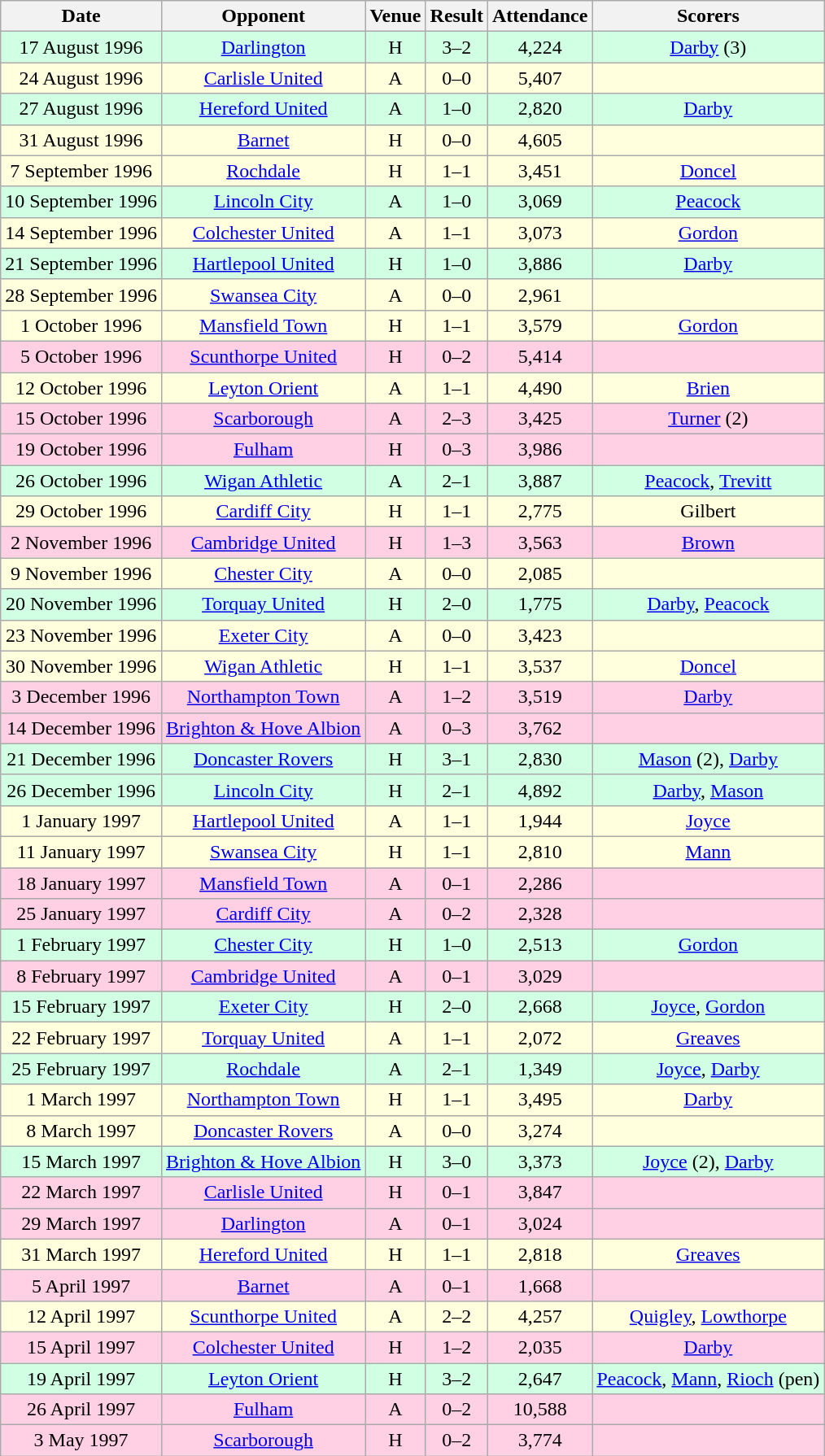<table class="wikitable sortable" style="font-size:100%; text-align:center">
<tr>
<th>Date</th>
<th>Opponent</th>
<th>Venue</th>
<th>Result</th>
<th>Attendance</th>
<th>Scorers</th>
</tr>
<tr style="background-color: #d0ffe3;">
<td>17 August 1996</td>
<td><a href='#'>Darlington</a></td>
<td>H</td>
<td>3–2</td>
<td>4,224</td>
<td><a href='#'>Darby</a> (3)</td>
</tr>
<tr style="background-color: #ffffdd;">
<td>24 August 1996</td>
<td><a href='#'>Carlisle United</a></td>
<td>A</td>
<td>0–0</td>
<td>5,407</td>
<td></td>
</tr>
<tr style="background-color: #d0ffe3;">
<td>27 August 1996</td>
<td><a href='#'>Hereford United</a></td>
<td>A</td>
<td>1–0</td>
<td>2,820</td>
<td><a href='#'>Darby</a></td>
</tr>
<tr style="background-color: #ffffdd;">
<td>31 August 1996</td>
<td><a href='#'>Barnet</a></td>
<td>H</td>
<td>0–0</td>
<td>4,605</td>
<td></td>
</tr>
<tr style="background-color: #ffffdd;">
<td>7 September 1996</td>
<td><a href='#'>Rochdale</a></td>
<td>H</td>
<td>1–1</td>
<td>3,451</td>
<td><a href='#'>Doncel</a></td>
</tr>
<tr style="background-color: #d0ffe3;">
<td>10 September 1996</td>
<td><a href='#'>Lincoln City</a></td>
<td>A</td>
<td>1–0</td>
<td>3,069</td>
<td><a href='#'>Peacock</a></td>
</tr>
<tr style="background-color: #ffffdd;">
<td>14 September 1996</td>
<td><a href='#'>Colchester United</a></td>
<td>A</td>
<td>1–1</td>
<td>3,073</td>
<td><a href='#'>Gordon</a></td>
</tr>
<tr style="background-color: #d0ffe3;">
<td>21 September 1996</td>
<td><a href='#'>Hartlepool United</a></td>
<td>H</td>
<td>1–0</td>
<td>3,886</td>
<td><a href='#'>Darby</a></td>
</tr>
<tr style="background-color: #ffffdd;">
<td>28 September 1996</td>
<td><a href='#'>Swansea City</a></td>
<td>A</td>
<td>0–0</td>
<td>2,961</td>
<td></td>
</tr>
<tr style="background-color: #ffffdd;">
<td>1 October 1996</td>
<td><a href='#'>Mansfield Town</a></td>
<td>H</td>
<td>1–1</td>
<td>3,579</td>
<td><a href='#'>Gordon</a></td>
</tr>
<tr style="background-color: #ffd0e3;">
<td>5 October 1996</td>
<td><a href='#'>Scunthorpe United</a></td>
<td>H</td>
<td>0–2</td>
<td>5,414</td>
<td></td>
</tr>
<tr style="background-color: #ffffdd;">
<td>12 October 1996</td>
<td><a href='#'>Leyton Orient</a></td>
<td>A</td>
<td>1–1</td>
<td>4,490</td>
<td><a href='#'>Brien</a></td>
</tr>
<tr style="background-color: #ffd0e3;">
<td>15 October 1996</td>
<td><a href='#'>Scarborough</a></td>
<td>A</td>
<td>2–3</td>
<td>3,425</td>
<td><a href='#'>Turner</a> (2)</td>
</tr>
<tr style="background-color: #ffd0e3;">
<td>19 October 1996</td>
<td><a href='#'>Fulham</a></td>
<td>H</td>
<td>0–3</td>
<td>3,986</td>
<td></td>
</tr>
<tr style="background-color: #d0ffe3;">
<td>26 October 1996</td>
<td><a href='#'>Wigan Athletic</a></td>
<td>A</td>
<td>2–1</td>
<td>3,887</td>
<td><a href='#'>Peacock</a>, <a href='#'>Trevitt</a></td>
</tr>
<tr style="background-color: #ffffdd;">
<td>29 October 1996</td>
<td><a href='#'>Cardiff City</a></td>
<td>H</td>
<td>1–1</td>
<td>2,775</td>
<td>Gilbert</td>
</tr>
<tr style="background-color: #ffd0e3;">
<td>2 November 1996</td>
<td><a href='#'>Cambridge United</a></td>
<td>H</td>
<td>1–3</td>
<td>3,563</td>
<td><a href='#'>Brown</a></td>
</tr>
<tr style="background-color: #ffffdd;">
<td>9 November 1996</td>
<td><a href='#'>Chester City</a></td>
<td>A</td>
<td>0–0</td>
<td>2,085</td>
<td></td>
</tr>
<tr style="background-color: #d0ffe3;">
<td>20 November 1996</td>
<td><a href='#'>Torquay United</a></td>
<td>H</td>
<td>2–0</td>
<td>1,775</td>
<td><a href='#'>Darby</a>, <a href='#'>Peacock</a></td>
</tr>
<tr style="background-color: #ffffdd;">
<td>23 November 1996</td>
<td><a href='#'>Exeter City</a></td>
<td>A</td>
<td>0–0</td>
<td>3,423</td>
<td></td>
</tr>
<tr style="background-color: #ffffdd;">
<td>30 November 1996</td>
<td><a href='#'>Wigan Athletic</a></td>
<td>H</td>
<td>1–1</td>
<td>3,537</td>
<td><a href='#'>Doncel</a></td>
</tr>
<tr style="background-color: #ffd0e3;">
<td>3 December 1996</td>
<td><a href='#'>Northampton Town</a></td>
<td>A</td>
<td>1–2</td>
<td>3,519</td>
<td><a href='#'>Darby</a></td>
</tr>
<tr style="background-color: #ffd0e3;">
<td>14 December 1996</td>
<td><a href='#'>Brighton & Hove Albion</a></td>
<td>A</td>
<td>0–3</td>
<td>3,762</td>
<td></td>
</tr>
<tr style="background-color: #d0ffe3;">
<td>21 December 1996</td>
<td><a href='#'>Doncaster Rovers</a></td>
<td>H</td>
<td>3–1</td>
<td>2,830</td>
<td><a href='#'>Mason</a> (2), <a href='#'>Darby</a></td>
</tr>
<tr style="background-color: #d0ffe3;">
<td>26 December 1996</td>
<td><a href='#'>Lincoln City</a></td>
<td>H</td>
<td>2–1</td>
<td>4,892</td>
<td><a href='#'>Darby</a>, <a href='#'>Mason</a></td>
</tr>
<tr style="background-color: #ffffdd;">
<td>1 January 1997</td>
<td><a href='#'>Hartlepool United</a></td>
<td>A</td>
<td>1–1</td>
<td>1,944</td>
<td><a href='#'>Joyce</a></td>
</tr>
<tr style="background-color: #ffffdd;">
<td>11 January 1997</td>
<td><a href='#'>Swansea City</a></td>
<td>H</td>
<td>1–1</td>
<td>2,810</td>
<td><a href='#'>Mann</a></td>
</tr>
<tr style="background-color: #ffd0e3;">
<td>18 January 1997</td>
<td><a href='#'>Mansfield Town</a></td>
<td>A</td>
<td>0–1</td>
<td>2,286</td>
<td></td>
</tr>
<tr style="background-color: #ffd0e3;">
<td>25 January 1997</td>
<td><a href='#'>Cardiff City</a></td>
<td>A</td>
<td>0–2</td>
<td>2,328</td>
<td></td>
</tr>
<tr style="background-color: #d0ffe3;">
<td>1 February 1997</td>
<td><a href='#'>Chester City</a></td>
<td>H</td>
<td>1–0</td>
<td>2,513</td>
<td><a href='#'>Gordon</a></td>
</tr>
<tr style="background-color: #ffd0e3;">
<td>8 February 1997</td>
<td><a href='#'>Cambridge United</a></td>
<td>A</td>
<td>0–1</td>
<td>3,029</td>
<td></td>
</tr>
<tr style="background-color: #d0ffe3;">
<td>15 February 1997</td>
<td><a href='#'>Exeter City</a></td>
<td>H</td>
<td>2–0</td>
<td>2,668</td>
<td><a href='#'>Joyce</a>, <a href='#'>Gordon</a></td>
</tr>
<tr style="background-color: #ffffdd;">
<td>22 February 1997</td>
<td><a href='#'>Torquay United</a></td>
<td>A</td>
<td>1–1</td>
<td>2,072</td>
<td><a href='#'>Greaves</a></td>
</tr>
<tr style="background-color: #d0ffe3;">
<td>25 February 1997</td>
<td><a href='#'>Rochdale</a></td>
<td>A</td>
<td>2–1</td>
<td>1,349</td>
<td><a href='#'>Joyce</a>, <a href='#'>Darby</a></td>
</tr>
<tr style="background-color: #ffffdd;">
<td>1 March 1997</td>
<td><a href='#'>Northampton Town</a></td>
<td>H</td>
<td>1–1</td>
<td>3,495</td>
<td><a href='#'>Darby</a></td>
</tr>
<tr style="background-color: #ffffdd;">
<td>8 March 1997</td>
<td><a href='#'>Doncaster Rovers</a></td>
<td>A</td>
<td>0–0</td>
<td>3,274</td>
<td></td>
</tr>
<tr style="background-color: #d0ffe3;">
<td>15 March 1997</td>
<td><a href='#'>Brighton & Hove Albion</a></td>
<td>H</td>
<td>3–0</td>
<td>3,373</td>
<td><a href='#'>Joyce</a> (2), <a href='#'>Darby</a></td>
</tr>
<tr style="background-color: #ffd0e3;">
<td>22 March 1997</td>
<td><a href='#'>Carlisle United</a></td>
<td>H</td>
<td>0–1</td>
<td>3,847</td>
<td></td>
</tr>
<tr style="background-color: #ffd0e3;">
<td>29 March 1997</td>
<td><a href='#'>Darlington</a></td>
<td>A</td>
<td>0–1</td>
<td>3,024</td>
<td></td>
</tr>
<tr style="background-color: #ffffdd;">
<td>31 March 1997</td>
<td><a href='#'>Hereford United</a></td>
<td>H</td>
<td>1–1</td>
<td>2,818</td>
<td><a href='#'>Greaves</a></td>
</tr>
<tr style="background-color: #ffd0e3;">
<td>5 April 1997</td>
<td><a href='#'>Barnet</a></td>
<td>A</td>
<td>0–1</td>
<td>1,668</td>
<td></td>
</tr>
<tr style="background-color: #ffffdd;">
<td>12 April 1997</td>
<td><a href='#'>Scunthorpe United</a></td>
<td>A</td>
<td>2–2</td>
<td>4,257</td>
<td><a href='#'>Quigley</a>, <a href='#'>Lowthorpe</a></td>
</tr>
<tr style="background-color: #ffd0e3;">
<td>15 April 1997</td>
<td><a href='#'>Colchester United</a></td>
<td>H</td>
<td>1–2</td>
<td>2,035</td>
<td><a href='#'>Darby</a></td>
</tr>
<tr style="background-color: #d0ffe3;">
<td>19 April 1997</td>
<td><a href='#'>Leyton Orient</a></td>
<td>H</td>
<td>3–2</td>
<td>2,647</td>
<td><a href='#'>Peacock</a>, <a href='#'>Mann</a>, <a href='#'>Rioch</a> (pen)</td>
</tr>
<tr style="background-color: #ffd0e3;">
<td>26 April 1997</td>
<td><a href='#'>Fulham</a></td>
<td>A</td>
<td>0–2</td>
<td>10,588</td>
<td></td>
</tr>
<tr style="background-color: #ffd0e3;">
<td>3 May 1997</td>
<td><a href='#'>Scarborough</a></td>
<td>H</td>
<td>0–2</td>
<td>3,774</td>
<td></td>
</tr>
</table>
